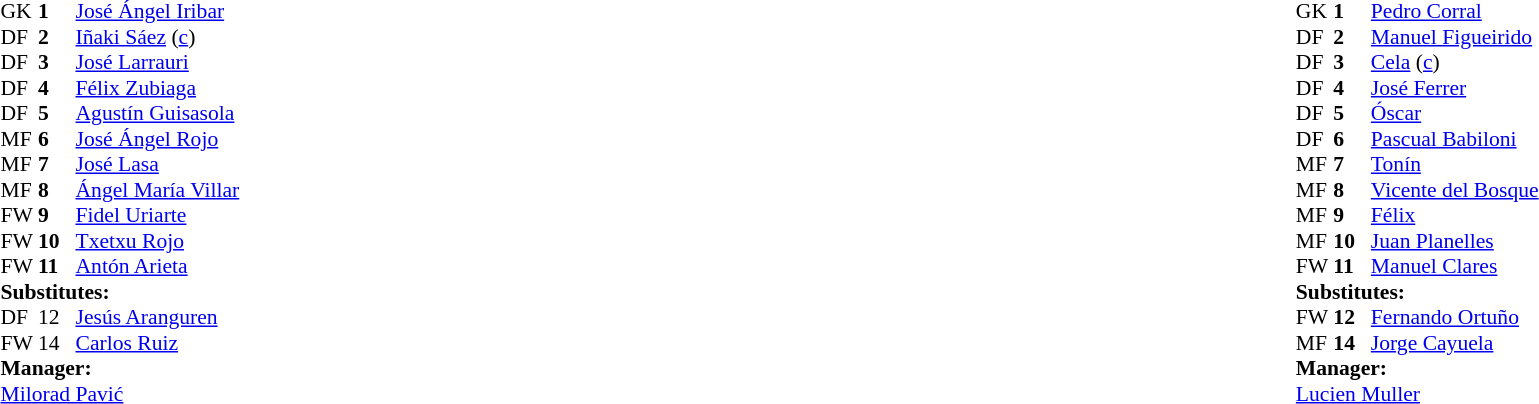<table width="100%">
<tr>
<td valign="top" width="50%"><br><table style="font-size: 90%" cellspacing="0" cellpadding="0">
<tr>
<td colspan="4"></td>
</tr>
<tr>
<th width="25"></th>
<th width="25"></th>
</tr>
<tr>
<td>GK</td>
<td><strong>1</strong></td>
<td> <a href='#'>José Ángel Iribar</a></td>
</tr>
<tr>
<td>DF</td>
<td><strong>2</strong></td>
<td> <a href='#'>Iñaki Sáez</a> (<a href='#'>c</a>)</td>
</tr>
<tr>
<td>DF</td>
<td><strong>3</strong></td>
<td> <a href='#'>José Larrauri</a></td>
</tr>
<tr>
<td>DF</td>
<td><strong>4</strong></td>
<td> <a href='#'>Félix Zubiaga</a></td>
<td></td>
<td></td>
</tr>
<tr>
<td>DF</td>
<td><strong>5</strong></td>
<td> <a href='#'>Agustín Guisasola</a></td>
</tr>
<tr>
<td>MF</td>
<td><strong>6</strong></td>
<td> <a href='#'>José Ángel Rojo</a></td>
</tr>
<tr>
<td>MF</td>
<td><strong>7</strong></td>
<td> <a href='#'>José Lasa</a></td>
</tr>
<tr>
<td>MF</td>
<td><strong>8</strong></td>
<td> <a href='#'>Ángel María Villar</a></td>
</tr>
<tr>
<td>FW</td>
<td><strong>9</strong></td>
<td> <a href='#'>Fidel Uriarte</a></td>
</tr>
<tr>
<td>FW</td>
<td><strong>10</strong></td>
<td> <a href='#'>Txetxu Rojo</a></td>
</tr>
<tr>
<td>FW</td>
<td><strong>11</strong></td>
<td> <a href='#'>Antón Arieta</a></td>
<td></td>
<td></td>
</tr>
<tr>
<td colspan=4><strong>Substitutes:</strong></td>
</tr>
<tr>
<td>DF</td>
<td>12</td>
<td> <a href='#'>Jesús Aranguren</a></td>
<td></td>
<td></td>
</tr>
<tr>
<td>FW</td>
<td>14</td>
<td> <a href='#'>Carlos Ruiz</a></td>
<td></td>
<td></td>
</tr>
<tr>
<td colspan=4><strong>Manager:</strong></td>
</tr>
<tr>
<td colspan="4"> <a href='#'>Milorad Pavić</a></td>
</tr>
</table>
</td>
<td valign="top" width="50%"><br><table style="font-size: 90%" cellspacing="0" cellpadding="0" align=center>
<tr>
<td colspan="4"></td>
</tr>
<tr>
<th width="25"></th>
<th width="25"></th>
</tr>
<tr>
<td>GK</td>
<td><strong>1</strong></td>
<td> <a href='#'>Pedro Corral</a></td>
</tr>
<tr>
<td>DF</td>
<td><strong>2</strong></td>
<td> <a href='#'>Manuel Figueirido</a></td>
</tr>
<tr>
<td>DF</td>
<td><strong>3</strong></td>
<td> <a href='#'>Cela</a> (<a href='#'>c</a>)</td>
</tr>
<tr>
<td>DF</td>
<td><strong>4</strong></td>
<td> <a href='#'>José Ferrer</a></td>
<td></td>
<td></td>
</tr>
<tr>
<td>DF</td>
<td><strong>5</strong></td>
<td> <a href='#'>Óscar</a></td>
</tr>
<tr>
<td>DF</td>
<td><strong>6</strong></td>
<td> <a href='#'>Pascual Babiloni</a></td>
</tr>
<tr>
<td>MF</td>
<td><strong>7</strong></td>
<td> <a href='#'>Tonín</a></td>
</tr>
<tr>
<td>MF</td>
<td><strong>8</strong></td>
<td> <a href='#'>Vicente del Bosque</a></td>
</tr>
<tr>
<td>MF</td>
<td><strong>9</strong></td>
<td> <a href='#'>Félix</a></td>
</tr>
<tr>
<td>MF</td>
<td><strong>10</strong></td>
<td> <a href='#'>Juan Planelles</a></td>
</tr>
<tr>
<td>FW</td>
<td><strong>11</strong></td>
<td> <a href='#'>Manuel Clares</a></td>
<td></td>
<td></td>
</tr>
<tr>
<td colspan=4><strong>Substitutes:</strong></td>
</tr>
<tr>
<td>FW</td>
<td><strong>12</strong></td>
<td> <a href='#'>Fernando Ortuño</a></td>
<td></td>
<td></td>
</tr>
<tr>
<td>MF</td>
<td><strong>14</strong></td>
<td> <a href='#'>Jorge Cayuela</a></td>
<td></td>
<td></td>
</tr>
<tr>
<td colspan=4><strong>Manager:</strong></td>
</tr>
<tr>
<td colspan="4"> <a href='#'>Lucien Muller</a></td>
</tr>
<tr>
</tr>
</table>
</td>
</tr>
</table>
